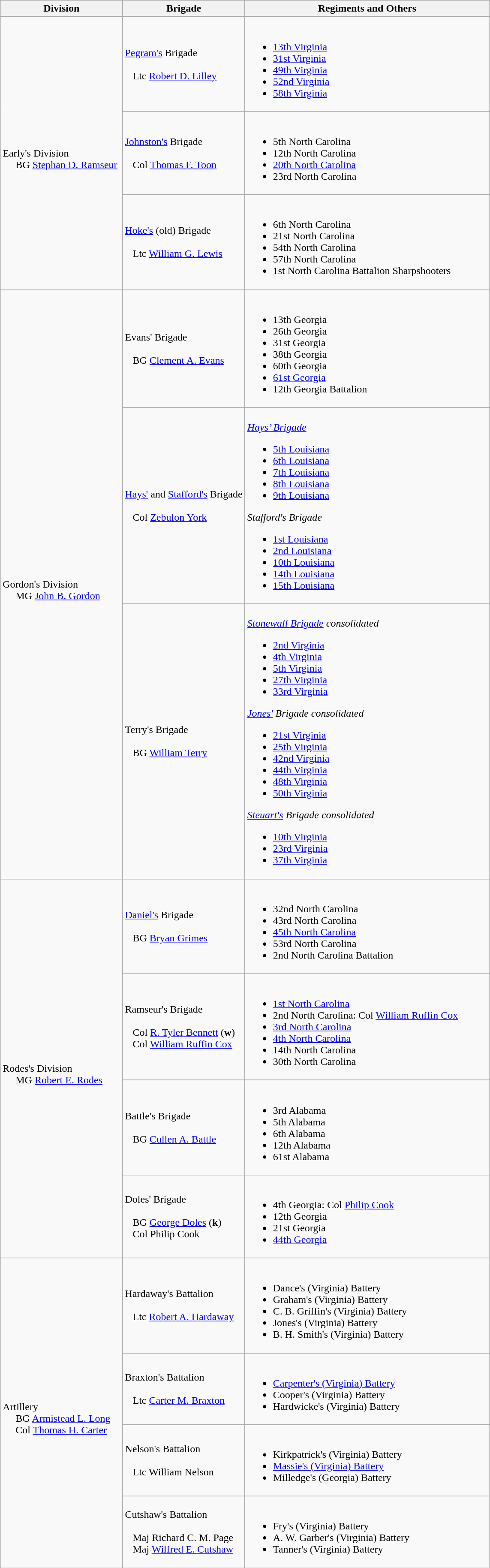<table class="wikitable">
<tr>
<th width=25%>Division</th>
<th width=25%>Brigade</th>
<th>Regiments and Others</th>
</tr>
<tr>
<td rowspan=3><br>Early's Division
<br>    
BG <a href='#'>Stephan D. Ramseur</a></td>
<td><a href='#'>Pegram's</a> Brigade<br><br>  
Ltc <a href='#'>Robert D. Lilley</a></td>
<td><br><ul><li><a href='#'>13th Virginia</a></li><li><a href='#'>31st Virginia</a></li><li><a href='#'>49th Virginia</a></li><li><a href='#'>52nd Virginia</a></li><li><a href='#'>58th Virginia</a></li></ul></td>
</tr>
<tr>
<td><a href='#'>Johnston's</a> Brigade<br><br>  
Col <a href='#'>Thomas F. Toon</a></td>
<td><br><ul><li>5th North Carolina</li><li>12th North Carolina</li><li><a href='#'>20th North Carolina</a></li><li>23rd North Carolina</li></ul></td>
</tr>
<tr>
<td><a href='#'>Hoke's</a> (old) Brigade<br><br>  
Ltc <a href='#'>William G. Lewis</a></td>
<td><br><ul><li>6th North Carolina</li><li>21st North Carolina</li><li>54th North Carolina</li><li>57th North Carolina</li><li>1st North Carolina Battalion Sharpshooters</li></ul></td>
</tr>
<tr>
<td rowspan=3><br>Gordon's Division
<br>    
MG <a href='#'>John B. Gordon</a></td>
<td>Evans' Brigade<br><br>  
BG <a href='#'>Clement A. Evans</a></td>
<td><br><ul><li>13th Georgia</li><li>26th Georgia</li><li>31st Georgia</li><li>38th Georgia</li><li>60th Georgia</li><li><a href='#'>61st Georgia</a></li><li>12th Georgia Battalion</li></ul></td>
</tr>
<tr>
<td><a href='#'>Hays'</a> and <a href='#'>Stafford's</a> Brigade<br><br>  
Col <a href='#'>Zebulon York</a></td>
<td><br><em><a href='#'>Hays’ Brigade</a></em><ul><li><a href='#'>5th Louisiana</a></li><li><a href='#'>6th Louisiana</a></li><li><a href='#'>7th Louisiana</a></li><li><a href='#'>8th Louisiana</a></li><li><a href='#'>9th Louisiana</a></li></ul><em>Stafford's Brigade</em><ul><li><a href='#'>1st Louisiana</a></li><li><a href='#'>2nd Louisiana</a></li><li><a href='#'>10th Louisiana</a></li><li><a href='#'>14th Louisiana</a></li><li><a href='#'>15th Louisiana</a></li></ul></td>
</tr>
<tr>
<td>Terry's Brigade<br><br>  
BG <a href='#'>William Terry</a></td>
<td><br><em><a href='#'>Stonewall Brigade</a> consolidated</em><ul><li><a href='#'>2nd Virginia</a></li><li><a href='#'>4th Virginia</a></li><li><a href='#'>5th Virginia</a></li><li><a href='#'>27th Virginia</a></li><li><a href='#'>33rd Virginia</a></li></ul><em><a href='#'>Jones'</a> Brigade consolidated</em><ul><li><a href='#'>21st Virginia</a></li><li><a href='#'>25th Virginia</a></li><li><a href='#'>42nd Virginia</a></li><li><a href='#'>44th Virginia</a></li><li><a href='#'>48th Virginia</a></li><li><a href='#'>50th Virginia</a></li></ul><em><a href='#'>Steuart's</a> Brigade consolidated</em><ul><li><a href='#'>10th Virginia</a></li><li><a href='#'>23rd Virginia</a></li><li><a href='#'>37th Virginia</a></li></ul></td>
</tr>
<tr>
<td rowspan=4><br>Rodes's Division
<br>    
MG <a href='#'>Robert E. Rodes</a></td>
<td><a href='#'>Daniel's</a> Brigade<br><br>  
BG <a href='#'>Bryan Grimes</a></td>
<td><br><ul><li>32nd North Carolina</li><li>43rd North Carolina</li><li><a href='#'>45th North Carolina</a></li><li>53rd North Carolina</li><li>2nd North Carolina Battalion</li></ul></td>
</tr>
<tr>
<td>Ramseur's Brigade<br><br>  
Col <a href='#'>R. Tyler Bennett</a> (<strong>w</strong>)
<br>  
Col <a href='#'>William Ruffin Cox</a></td>
<td><br><ul><li><a href='#'>1st North Carolina</a></li><li>2nd North Carolina: Col <a href='#'>William Ruffin Cox</a></li><li><a href='#'>3rd North Carolina</a></li><li><a href='#'>4th North Carolina</a></li><li>14th North Carolina</li><li>30th North Carolina</li></ul></td>
</tr>
<tr>
<td>Battle's Brigade<br><br>  
BG <a href='#'>Cullen A. Battle</a></td>
<td><br><ul><li>3rd Alabama</li><li>5th Alabama</li><li>6th Alabama</li><li>12th Alabama</li><li>61st Alabama</li></ul></td>
</tr>
<tr>
<td>Doles' Brigade<br><br>  
BG <a href='#'>George Doles</a> (<strong>k</strong>)
<br>  
Col Philip Cook</td>
<td><br><ul><li>4th Georgia: Col <a href='#'>Philip Cook</a></li><li>12th Georgia</li><li>21st Georgia</li><li><a href='#'>44th Georgia</a></li></ul></td>
</tr>
<tr>
<td rowspan=4><br>Artillery
<br>    
BG <a href='#'>Armistead L. Long</a>
<br>    
Col <a href='#'>Thomas H. Carter</a></td>
<td>Hardaway's Battalion<br><br>  
Ltc <a href='#'>Robert A. Hardaway</a></td>
<td><br><ul><li>Dance's (Virginia) Battery</li><li>Graham's (Virginia) Battery</li><li>C. B. Griffin's (Virginia) Battery</li><li>Jones's (Virginia) Battery</li><li>B. H. Smith's (Virginia) Battery</li></ul></td>
</tr>
<tr>
<td>Braxton's Battalion<br><br>  
Ltc <a href='#'>Carter M. Braxton</a></td>
<td><br><ul><li><a href='#'>Carpenter's (Virginia) Battery</a></li><li>Cooper's (Virginia) Battery</li><li>Hardwicke's (Virginia) Battery</li></ul></td>
</tr>
<tr>
<td>Nelson's Battalion<br><br>  
Ltc William Nelson</td>
<td><br><ul><li>Kirkpatrick's (Virginia) Battery</li><li><a href='#'>Massie's (Virginia) Battery</a></li><li>Milledge's (Georgia) Battery</li></ul></td>
</tr>
<tr>
<td>Cutshaw's Battalion<br><br>  
Maj Richard C. M. Page
<br>  
Maj <a href='#'>Wilfred E. Cutshaw</a></td>
<td><br><ul><li>Fry's (Virginia) Battery</li><li>A. W. Garber's (Virginia) Battery</li><li>Tanner's (Virginia) Battery</li></ul></td>
</tr>
</table>
